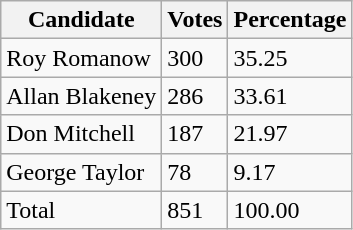<table class="wikitable">
<tr>
<th>Candidate</th>
<th>Votes</th>
<th>Percentage</th>
</tr>
<tr>
<td>Roy Romanow</td>
<td>300</td>
<td>35.25</td>
</tr>
<tr>
<td>Allan Blakeney</td>
<td>286</td>
<td>33.61</td>
</tr>
<tr>
<td>Don Mitchell</td>
<td>187</td>
<td>21.97</td>
</tr>
<tr>
<td>George Taylor</td>
<td>78</td>
<td>9.17</td>
</tr>
<tr>
<td>Total</td>
<td>851</td>
<td>100.00</td>
</tr>
</table>
